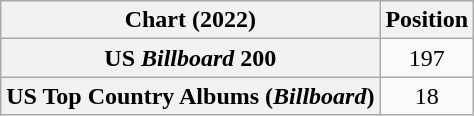<table class="wikitable sortable plainrowheaders" style="text-align:center">
<tr>
<th scope="col">Chart (2022)</th>
<th scope="col">Position</th>
</tr>
<tr>
<th scope="row">US <em>Billboard</em> 200</th>
<td>197</td>
</tr>
<tr>
<th scope="row">US Top Country Albums (<em>Billboard</em>)</th>
<td>18</td>
</tr>
</table>
